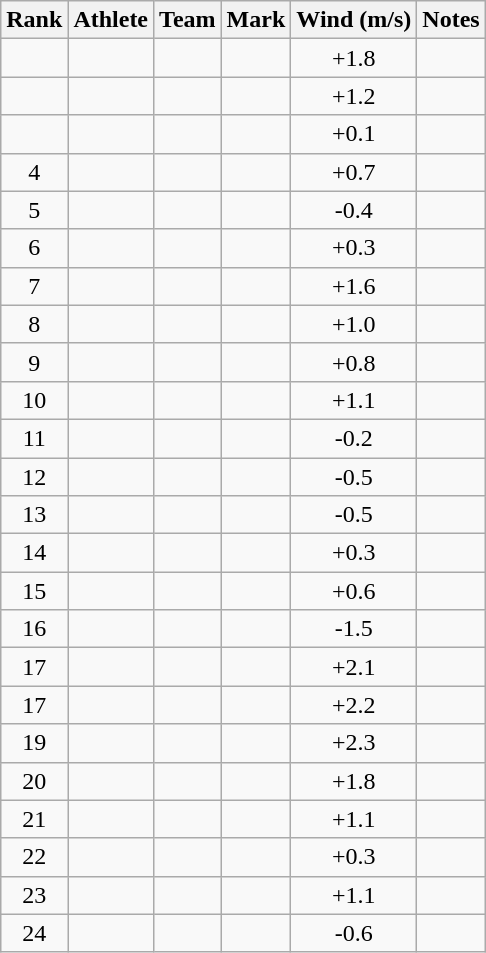<table class="wikitable sortable" style="text-align:center">
<tr>
<th>Rank</th>
<th>Athlete</th>
<th>Team</th>
<th>Mark</th>
<th>Wind (m/s)</th>
<th>Notes</th>
</tr>
<tr>
<td></td>
<td align=left></td>
<td></td>
<td><strong></strong></td>
<td>+1.8</td>
<td> </td>
</tr>
<tr>
<td></td>
<td align=left></td>
<td></td>
<td><strong></strong></td>
<td>+1.2</td>
<td></td>
</tr>
<tr>
<td></td>
<td align=left></td>
<td></td>
<td><strong></strong></td>
<td>+0.1</td>
<td></td>
</tr>
<tr>
<td>4</td>
<td align=left></td>
<td></td>
<td><strong></strong></td>
<td>+0.7</td>
<td></td>
</tr>
<tr>
<td>5</td>
<td align=left></td>
<td></td>
<td><strong></strong></td>
<td>-0.4</td>
<td></td>
</tr>
<tr>
<td>6</td>
<td align=left></td>
<td></td>
<td><strong></strong></td>
<td>+0.3</td>
<td></td>
</tr>
<tr>
<td>7</td>
<td align=left></td>
<td></td>
<td><strong></strong></td>
<td>+1.6</td>
<td></td>
</tr>
<tr>
<td>8</td>
<td align=left></td>
<td></td>
<td><strong></strong></td>
<td>+1.0</td>
<td></td>
</tr>
<tr>
<td>9</td>
<td align=left></td>
<td></td>
<td><strong></strong></td>
<td>+0.8</td>
<td></td>
</tr>
<tr>
<td>10</td>
<td align=left></td>
<td></td>
<td><strong></strong></td>
<td>+1.1</td>
<td></td>
</tr>
<tr>
<td>11</td>
<td align=left></td>
<td></td>
<td><strong></strong></td>
<td>-0.2</td>
<td></td>
</tr>
<tr>
<td>12</td>
<td align=left></td>
<td></td>
<td><strong></strong></td>
<td>-0.5</td>
<td></td>
</tr>
<tr>
<td>13</td>
<td align=left></td>
<td></td>
<td><strong></strong></td>
<td>-0.5</td>
<td></td>
</tr>
<tr>
<td>14</td>
<td align=left></td>
<td></td>
<td><strong></strong></td>
<td>+0.3</td>
<td></td>
</tr>
<tr>
<td>15</td>
<td align=left></td>
<td></td>
<td><strong></strong></td>
<td>+0.6</td>
<td></td>
</tr>
<tr>
<td>16</td>
<td align=left></td>
<td></td>
<td><strong></strong></td>
<td>-1.5</td>
<td></td>
</tr>
<tr>
<td>17</td>
<td align=left></td>
<td></td>
<td><strong></strong></td>
<td>+2.1</td>
<td></td>
</tr>
<tr>
<td>17</td>
<td align=left></td>
<td></td>
<td><strong></strong></td>
<td>+2.2</td>
<td></td>
</tr>
<tr>
<td>19</td>
<td align=left></td>
<td></td>
<td><strong></strong></td>
<td>+2.3</td>
<td></td>
</tr>
<tr>
<td>20</td>
<td align=left></td>
<td></td>
<td><strong></strong></td>
<td>+1.8</td>
<td></td>
</tr>
<tr>
<td>21</td>
<td align=left></td>
<td></td>
<td><strong></strong></td>
<td>+1.1</td>
<td></td>
</tr>
<tr>
<td>22</td>
<td align=left></td>
<td></td>
<td><strong></strong></td>
<td>+0.3</td>
<td></td>
</tr>
<tr>
<td>23</td>
<td align=left></td>
<td></td>
<td><strong></strong></td>
<td>+1.1</td>
<td></td>
</tr>
<tr>
<td>24</td>
<td align=left></td>
<td></td>
<td><strong></strong></td>
<td>-0.6</td>
<td></td>
</tr>
</table>
